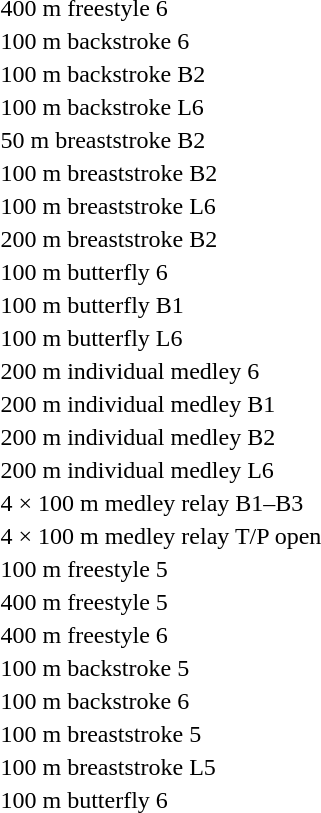<table>
<tr>
<td>400 m freestyle 6<br></td>
<td></td>
<td></td>
<td></td>
</tr>
<tr>
<td>100 m backstroke 6<br></td>
<td></td>
<td></td>
<td></td>
</tr>
<tr>
<td>100 m backstroke B2<br></td>
<td></td>
<td></td>
<td></td>
</tr>
<tr>
<td>100 m backstroke L6<br></td>
<td></td>
<td></td>
<td></td>
</tr>
<tr>
<td>50 m breaststroke B2<br></td>
<td></td>
<td></td>
<td></td>
</tr>
<tr>
<td>100 m breaststroke B2<br></td>
<td></td>
<td></td>
<td></td>
</tr>
<tr>
<td>100 m breaststroke L6<br></td>
<td></td>
<td></td>
<td></td>
</tr>
<tr>
<td>200 m breaststroke B2<br></td>
<td></td>
<td></td>
<td></td>
</tr>
<tr>
<td>100 m butterfly 6<br></td>
<td></td>
<td></td>
<td></td>
</tr>
<tr>
<td>100 m butterfly B1<br></td>
<td></td>
<td></td>
<td></td>
</tr>
<tr>
<td>100 m butterfly L6<br></td>
<td></td>
<td></td>
<td></td>
</tr>
<tr>
<td>200 m individual medley 6<br></td>
<td></td>
<td></td>
<td></td>
</tr>
<tr>
<td>200 m individual medley B1<br></td>
<td></td>
<td></td>
<td></td>
</tr>
<tr>
<td>200 m individual medley B2<br></td>
<td></td>
<td></td>
<td></td>
</tr>
<tr>
<td>200 m individual medley L6<br></td>
<td></td>
<td></td>
<td></td>
</tr>
<tr>
<td>4 × 100 m medley relay B1–B3<br></td>
<td></td>
<td></td>
<td></td>
</tr>
<tr>
<td>4 × 100 m medley relay T/P open<br></td>
<td></td>
<td></td>
<td></td>
</tr>
<tr>
<td>100 m freestyle 5<br></td>
<td></td>
<td></td>
<td></td>
</tr>
<tr>
<td>400 m freestyle 5<br></td>
<td></td>
<td></td>
<td></td>
</tr>
<tr>
<td>400 m freestyle 6<br></td>
<td></td>
<td></td>
<td></td>
</tr>
<tr>
<td>100 m backstroke 5<br></td>
<td></td>
<td></td>
<td></td>
</tr>
<tr>
<td>100 m backstroke 6<br></td>
<td></td>
<td></td>
<td></td>
</tr>
<tr>
<td>100 m breaststroke 5<br></td>
<td></td>
<td></td>
<td></td>
</tr>
<tr>
<td>100 m breaststroke L5<br></td>
<td></td>
<td></td>
<td></td>
</tr>
<tr>
<td>100 m butterfly 6<br></td>
<td></td>
<td></td>
<td></td>
</tr>
<tr>
</tr>
</table>
